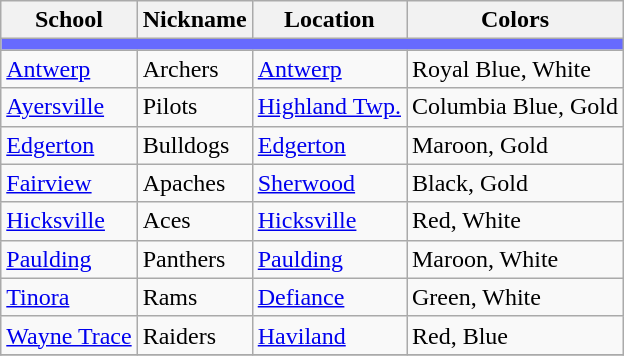<table class="wikitable sortable">
<tr>
<th>School</th>
<th>Nickname</th>
<th>Location</th>
<th>Colors</th>
</tr>
<tr>
<th colspan="7" style="background:#676AFE;"></th>
</tr>
<tr>
<td><a href='#'>Antwerp</a></td>
<td>Archers</td>
<td><a href='#'>Antwerp</a></td>
<td>Royal Blue, White <br> </td>
</tr>
<tr>
<td><a href='#'>Ayersville</a></td>
<td>Pilots</td>
<td><a href='#'>Highland Twp.</a></td>
<td>Columbia Blue, Gold <br> </td>
</tr>
<tr>
<td><a href='#'>Edgerton</a></td>
<td>Bulldogs</td>
<td><a href='#'>Edgerton</a></td>
<td>Maroon, Gold <br> </td>
</tr>
<tr>
<td><a href='#'>Fairview</a></td>
<td>Apaches</td>
<td><a href='#'>Sherwood</a></td>
<td>Black, Gold <br>  </td>
</tr>
<tr>
<td><a href='#'>Hicksville</a></td>
<td>Aces</td>
<td><a href='#'>Hicksville</a></td>
<td>Red, White <br>  </td>
</tr>
<tr>
<td><a href='#'>Paulding</a></td>
<td>Panthers</td>
<td><a href='#'>Paulding</a></td>
<td>Maroon, White <br> </td>
</tr>
<tr>
<td><a href='#'>Tinora</a></td>
<td>Rams</td>
<td><a href='#'>Defiance</a></td>
<td>Green, White <br>  </td>
</tr>
<tr>
<td><a href='#'>Wayne Trace</a></td>
<td>Raiders</td>
<td><a href='#'>Haviland</a></td>
<td>Red, Blue <br>  </td>
</tr>
<tr>
</tr>
</table>
